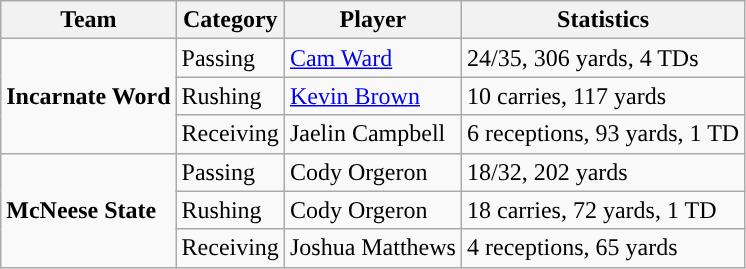<table class="wikitable" style="float: left;">
<tr>
<th>Team</th>
<th>Category</th>
<th>Player</th>
<th>Statistics</th>
</tr>
<tr>
<td rowspan=3><strong>Incarnate Word</strong></td>
<td>Passing</td>
<td><a href='#'>Cam Ward</a></td>
<td>24/35, 306 yards, 4 TDs</td>
</tr>
<tr>
<td>Rushing</td>
<td><a href='#'>Kevin Brown</a></td>
<td>10 carries, 117 yards</td>
</tr>
<tr>
<td>Receiving</td>
<td>Jaelin Campbell</td>
<td>6 receptions, 93 yards, 1 TD</td>
</tr>
<tr>
<td rowspan=3><strong>McNeese State</strong></td>
<td>Passing</td>
<td>Cody Orgeron</td>
<td>18/32, 202 yards</td>
</tr>
<tr>
<td>Rushing</td>
<td>Cody Orgeron</td>
<td>18 carries, 72 yards, 1 TD</td>
</tr>
<tr>
<td>Receiving</td>
<td>Joshua Matthews</td>
<td>4 receptions, 65 yards</td>
</tr>
</table>
